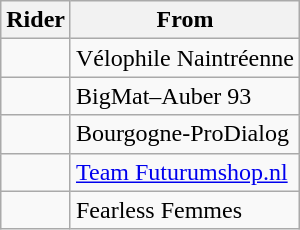<table class="wikitable sortable">
<tr>
<th>Rider</th>
<th>From</th>
</tr>
<tr>
<td></td>
<td>Vélophile Naintréenne</td>
</tr>
<tr>
<td></td>
<td>BigMat–Auber 93</td>
</tr>
<tr>
<td></td>
<td>Bourgogne-ProDialog</td>
</tr>
<tr>
<td></td>
<td><a href='#'>Team Futurumshop.nl</a></td>
</tr>
<tr>
<td></td>
<td>Fearless Femmes</td>
</tr>
</table>
